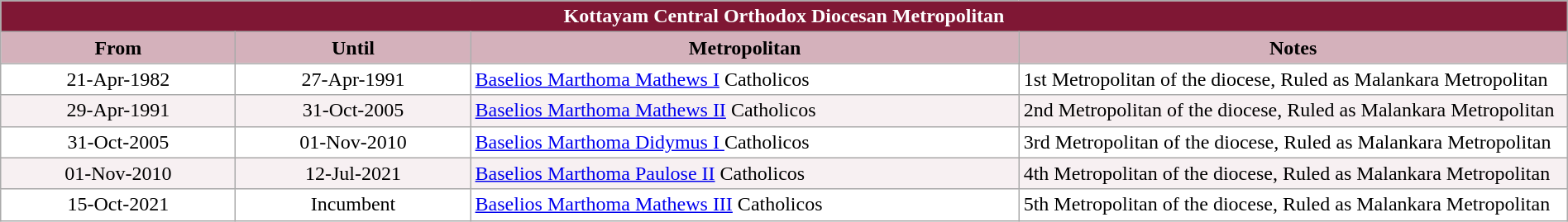<table class="wikitable" style="width: 100%;">
<tr>
<th colspan="4" style="background-color: #7F1734; color: white;">Kottayam Central Orthodox Diocesan Metropolitan</th>
</tr>
<tr>
<th style="background-color: #D4B1BB; width: 15%;">From</th>
<th style="background-color: #D4B1BB; width: 15%;">Until</th>
<th style="background-color: #D4B1BB; width: 35%;">Metropolitan</th>
<th style="background-color: #D4B1BB; width: 35%;">Notes</th>
</tr>
<tr valign="top" style="background-color: white;">
<td style="text-align: center;">21-Apr-1982</td>
<td style="text-align: center;">27-Apr-1991</td>
<td><a href='#'>Baselios Marthoma Mathews I</a> Catholicos</td>
<td>1st Metropolitan of  the diocese, Ruled as Malankara Metropolitan</td>
</tr>
<tr valign="top" style="background-color: #F7F0F2;">
<td style="text-align: center;">29-Apr-1991</td>
<td style="text-align: center;">31-Oct-2005</td>
<td><a href='#'>Baselios Marthoma Mathews II</a> Catholicos</td>
<td>2nd Metropolitan of  the diocese, Ruled as Malankara Metropolitan</td>
</tr>
<tr valign="top" style="background-color: white;">
<td style="text-align: center;">31-Oct-2005</td>
<td style="text-align: center;">01-Nov-2010</td>
<td><a href='#'>Baselios Marthoma Didymus I </a> Catholicos</td>
<td>3rd Metropolitan of  the diocese, Ruled as Malankara Metropolitan</td>
</tr>
<tr valign="top" style="background-color: #F7F0F2;">
<td style="text-align: center;">01-Nov-2010</td>
<td style="text-align: center;">12-Jul-2021</td>
<td><a href='#'>Baselios Marthoma Paulose II</a> Catholicos</td>
<td>4th Metropolitan of  the diocese, Ruled as Malankara Metropolitan</td>
</tr>
<tr valign="top" style="background-color: white;">
<td style="text-align: center;">15-Oct-2021</td>
<td style="text-align: center;">Incumbent</td>
<td><a href='#'>Baselios Marthoma Mathews III</a> Catholicos</td>
<td>5th Metropolitan of  the diocese, Ruled as Malankara Metropolitan</td>
</tr>
</table>
